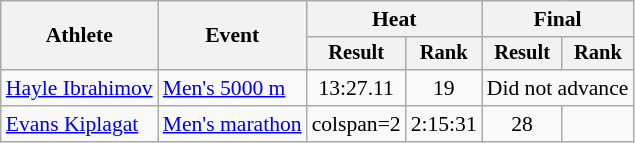<table class="wikitable" style="font-size:90%">
<tr>
<th rowspan="2">Athlete</th>
<th rowspan="2">Event</th>
<th colspan="2">Heat</th>
<th colspan="2">Final</th>
</tr>
<tr style="font-size:95%">
<th>Result</th>
<th>Rank</th>
<th>Result</th>
<th>Rank</th>
</tr>
<tr align=center>
<td align=left><a href='#'>Hayle Ibrahimov</a></td>
<td align=left><a href='#'>Men's 5000 m</a></td>
<td>13:27.11</td>
<td>19</td>
<td colspan=2>Did not advance</td>
</tr>
<tr align=center>
<td align=left><a href='#'>Evans Kiplagat</a></td>
<td align=left><a href='#'>Men's marathon</a></td>
<td>colspan=2 </td>
<td>2:15:31</td>
<td>28</td>
</tr>
</table>
